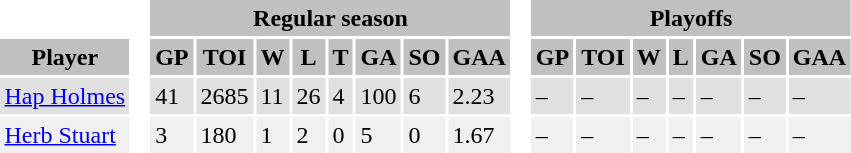<table BORDER="0" CELLPADDING="3" CELLSPACING="2" ID="Table1">
<tr ALIGN="center" bgcolor="#c0c0c0">
<th ALIGN="center" colspan="1" bgcolor="#ffffff"> </th>
<th ALIGN="center" rowspan="99" bgcolor="#ffffff"> </th>
<th ALIGN="center" colspan="8">Regular season</th>
<th ALIGN="center" rowspan="99" bgcolor="#ffffff"> </th>
<th ALIGN="center" colspan="7">Playoffs</th>
</tr>
<tr ALIGN="center" bgcolor="#c0c0c0">
<th ALIGN="center">Player</th>
<th ALIGN="center">GP</th>
<th ALIGN="center">TOI</th>
<th ALIGN="center">W</th>
<th ALIGN="center">L</th>
<th ALIGN="center">T</th>
<th ALIGN="center">GA</th>
<th ALIGN="center">SO</th>
<th ALIGN="center">GAA</th>
<th ALIGN="center">GP</th>
<th ALIGN="center">TOI</th>
<th ALIGN="center">W</th>
<th ALIGN="center">L</th>
<th ALIGN="center">GA</th>
<th ALIGN="center">SO</th>
<th ALIGN="center">GAA</th>
</tr>
<tr bgcolor="#e0e0e0">
<td><a href='#'>Hap Holmes</a></td>
<td>41</td>
<td>2685</td>
<td>11</td>
<td>26</td>
<td>4</td>
<td>100</td>
<td>6</td>
<td>2.23</td>
<td>–</td>
<td>–</td>
<td>–</td>
<td>–</td>
<td>–</td>
<td>–</td>
<td>–</td>
</tr>
<tr bgcolor="#f0f0f0">
<td><a href='#'>Herb Stuart</a></td>
<td>3</td>
<td>180</td>
<td>1</td>
<td>2</td>
<td>0</td>
<td>5</td>
<td>0</td>
<td>1.67</td>
<td>–</td>
<td>–</td>
<td>–</td>
<td>–</td>
<td>–</td>
<td>–</td>
<td>–</td>
</tr>
</table>
